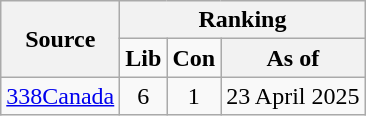<table class="wikitable" style="text-align:center">
<tr>
<th rowspan="2">Source</th>
<th colspan="6">Ranking</th>
</tr>
<tr>
<td><strong>Lib</strong></td>
<td><strong>Con</strong></td>
<th>As of</th>
</tr>
<tr>
<td><a href='#'>338Canada</a></td>
<td>6</td>
<td>1</td>
<td>23 April 2025</td>
</tr>
</table>
